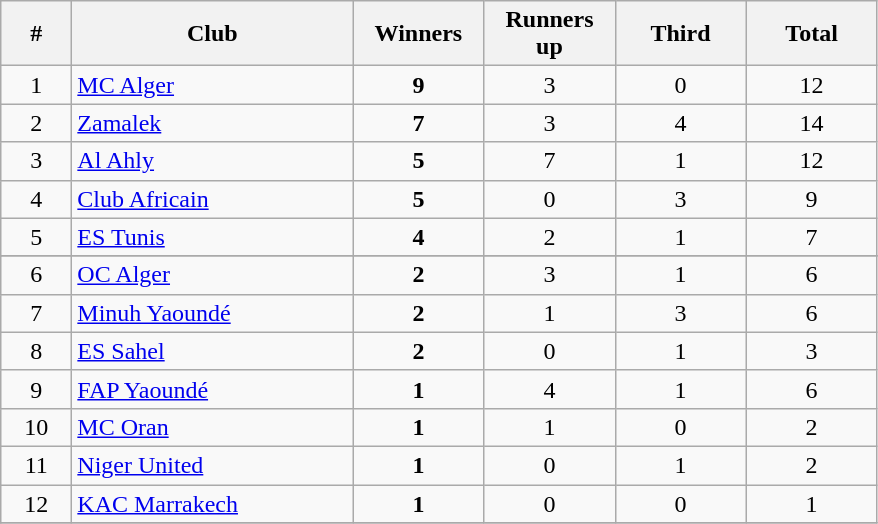<table class="wikitable">
<tr>
<th width=40>#</th>
<th width=180>Club</th>
<th width=80>Winners</th>
<th width=80>Runners up</th>
<th width=80>Third</th>
<th width=80>Total</th>
</tr>
<tr>
<td align=center>1</td>
<td> <a href='#'>MC Alger</a></td>
<td align="center"><strong>9</strong></td>
<td align=center>3</td>
<td align=center>0</td>
<td align=center>12</td>
</tr>
<tr>
<td align=center>2</td>
<td> <a href='#'>Zamalek</a></td>
<td align=center><strong>7</strong></td>
<td align=center>3</td>
<td align=center>4</td>
<td align=center>14</td>
</tr>
<tr>
<td align=center>3</td>
<td> <a href='#'>Al Ahly</a></td>
<td align=center><strong>5</strong></td>
<td align=center>7</td>
<td align=center>1</td>
<td align=center>12</td>
</tr>
<tr>
<td align=center>4</td>
<td> <a href='#'>Club Africain</a></td>
<td align=center><strong>5</strong></td>
<td align=center>0</td>
<td align=center>3</td>
<td align=center>9</td>
</tr>
<tr>
<td align=center>5</td>
<td> <a href='#'>ES Tunis</a></td>
<td align=center><strong>4</strong></td>
<td align=center>2</td>
<td align=center>1</td>
<td align=center>7</td>
</tr>
<tr>
</tr>
<tr>
<td align=center>6</td>
<td> <a href='#'>OC Alger</a></td>
<td align=center><strong>2</strong></td>
<td align=center>3</td>
<td align=center>1</td>
<td align=center>6</td>
</tr>
<tr>
<td align=center>7</td>
<td> <a href='#'>Minuh Yaoundé</a></td>
<td align=center><strong>2</strong></td>
<td align=center>1</td>
<td align=center>3</td>
<td align=center>6</td>
</tr>
<tr>
<td align=center>8</td>
<td> <a href='#'>ES Sahel</a></td>
<td align=center><strong>2</strong></td>
<td align=center>0</td>
<td align=center>1</td>
<td align=center>3</td>
</tr>
<tr>
<td align=center>9</td>
<td> <a href='#'>FAP Yaoundé</a></td>
<td align=center><strong>1</strong></td>
<td align=center>4</td>
<td align=center>1</td>
<td align=center>6</td>
</tr>
<tr>
<td align=center>10</td>
<td> <a href='#'>MC Oran</a></td>
<td align=center><strong>1</strong></td>
<td align=center>1</td>
<td align=center>0</td>
<td align=center>2</td>
</tr>
<tr>
<td align=center>11</td>
<td> <a href='#'>Niger United</a></td>
<td align=center><strong>1</strong></td>
<td align=center>0</td>
<td align=center>1</td>
<td align=center>2</td>
</tr>
<tr>
<td align=center>12</td>
<td> <a href='#'>KAC Marrakech</a></td>
<td align=center><strong>1</strong></td>
<td align=center>0</td>
<td align=center>0</td>
<td align=center>1</td>
</tr>
<tr>
</tr>
</table>
